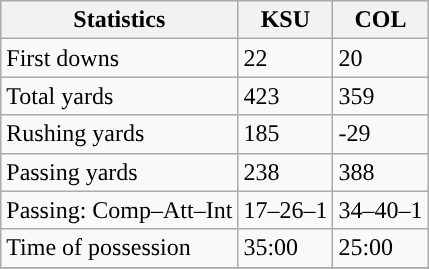<table class="wikitable" style="float: left;">
<tr>
<th>Statistics</th>
<th>KSU</th>
<th>COL</th>
</tr>
<tr>
<td>First downs</td>
<td>22</td>
<td>20</td>
</tr>
<tr>
<td>Total yards</td>
<td>423</td>
<td>359</td>
</tr>
<tr>
<td>Rushing yards</td>
<td>185</td>
<td>-29</td>
</tr>
<tr>
<td>Passing yards</td>
<td>238</td>
<td>388</td>
</tr>
<tr>
<td>Passing: Comp–Att–Int</td>
<td>17–26–1</td>
<td>34–40–1</td>
</tr>
<tr>
<td>Time of possession</td>
<td>35:00</td>
<td>25:00</td>
</tr>
<tr>
</tr>
</table>
